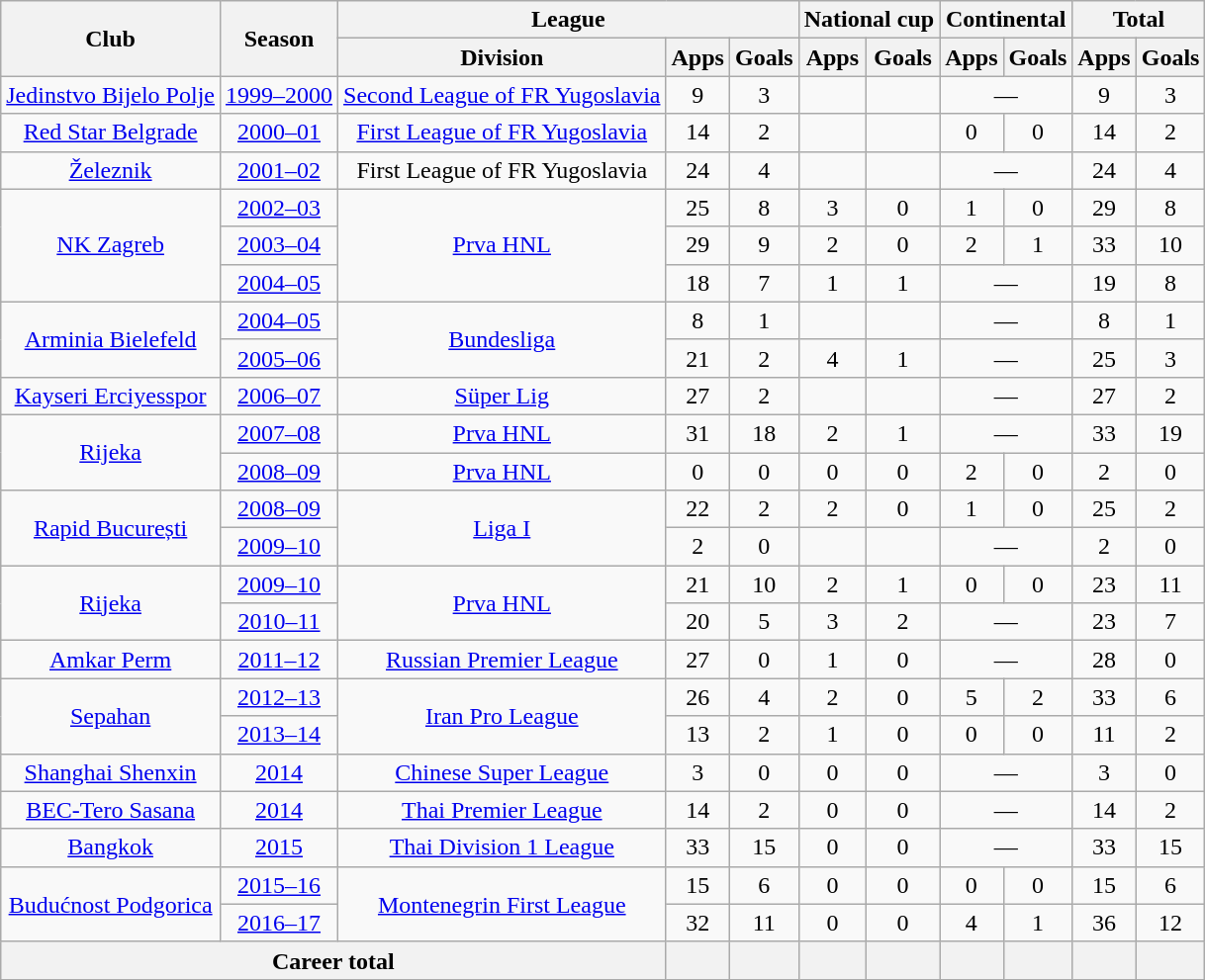<table class="wikitable" style="text-align:center">
<tr>
<th rowspan="2">Club</th>
<th rowspan="2">Season</th>
<th colspan="3">League</th>
<th colspan="2">National cup</th>
<th colspan="2">Continental</th>
<th colspan="2">Total</th>
</tr>
<tr>
<th>Division</th>
<th>Apps</th>
<th>Goals</th>
<th>Apps</th>
<th>Goals</th>
<th>Apps</th>
<th>Goals</th>
<th>Apps</th>
<th>Goals</th>
</tr>
<tr>
<td><a href='#'>Jedinstvo Bijelo Polje</a></td>
<td><a href='#'>1999–2000</a></td>
<td><a href='#'>Second League of FR Yugoslavia</a></td>
<td>9</td>
<td>3</td>
<td></td>
<td></td>
<td colspan="2">—</td>
<td>9</td>
<td>3</td>
</tr>
<tr>
<td><a href='#'>Red Star Belgrade</a></td>
<td><a href='#'>2000–01</a></td>
<td><a href='#'>First League of FR Yugoslavia</a></td>
<td>14</td>
<td>2</td>
<td></td>
<td></td>
<td>0</td>
<td>0</td>
<td>14</td>
<td>2</td>
</tr>
<tr>
<td><a href='#'>Železnik</a></td>
<td><a href='#'>2001–02</a></td>
<td>First League of FR Yugoslavia</td>
<td>24</td>
<td>4</td>
<td></td>
<td></td>
<td colspan="2">—</td>
<td>24</td>
<td>4</td>
</tr>
<tr>
<td rowspan="3"><a href='#'>NK Zagreb</a></td>
<td><a href='#'>2002–03</a></td>
<td rowspan="3"><a href='#'>Prva HNL</a></td>
<td>25</td>
<td>8</td>
<td>3</td>
<td>0</td>
<td>1</td>
<td>0</td>
<td>29</td>
<td>8</td>
</tr>
<tr>
<td><a href='#'>2003–04</a></td>
<td>29</td>
<td>9</td>
<td>2</td>
<td>0</td>
<td>2</td>
<td>1</td>
<td>33</td>
<td>10</td>
</tr>
<tr>
<td><a href='#'>2004–05</a></td>
<td>18</td>
<td>7</td>
<td>1</td>
<td>1</td>
<td colspan="2">—</td>
<td>19</td>
<td>8</td>
</tr>
<tr>
<td rowspan="2"><a href='#'>Arminia Bielefeld</a></td>
<td><a href='#'>2004–05</a></td>
<td rowspan="2"><a href='#'>Bundesliga</a></td>
<td>8</td>
<td>1</td>
<td></td>
<td></td>
<td colspan="2">—</td>
<td>8</td>
<td>1</td>
</tr>
<tr>
<td><a href='#'>2005–06</a></td>
<td>21</td>
<td>2</td>
<td>4</td>
<td>1</td>
<td colspan="2">—</td>
<td>25</td>
<td>3</td>
</tr>
<tr>
<td><a href='#'>Kayseri Erciyesspor</a></td>
<td><a href='#'>2006–07</a></td>
<td><a href='#'>Süper Lig</a></td>
<td>27</td>
<td>2</td>
<td></td>
<td></td>
<td colspan="2">—</td>
<td>27</td>
<td>2</td>
</tr>
<tr>
<td rowspan="2"><a href='#'>Rijeka</a></td>
<td><a href='#'>2007–08</a></td>
<td><a href='#'>Prva HNL</a></td>
<td>31</td>
<td>18</td>
<td>2</td>
<td>1</td>
<td colspan="2">—</td>
<td>33</td>
<td>19</td>
</tr>
<tr>
<td><a href='#'>2008–09</a></td>
<td><a href='#'>Prva HNL</a></td>
<td>0</td>
<td>0</td>
<td>0</td>
<td>0</td>
<td>2</td>
<td>0</td>
<td>2</td>
<td>0</td>
</tr>
<tr>
<td rowspan="2"><a href='#'>Rapid București</a></td>
<td><a href='#'>2008–09</a></td>
<td rowspan="2"><a href='#'>Liga I</a></td>
<td>22</td>
<td>2</td>
<td>2</td>
<td>0</td>
<td>1</td>
<td>0</td>
<td>25</td>
<td>2</td>
</tr>
<tr>
<td><a href='#'>2009–10</a></td>
<td>2</td>
<td>0</td>
<td></td>
<td></td>
<td colspan="2">—</td>
<td>2</td>
<td>0</td>
</tr>
<tr>
<td rowspan="2"><a href='#'>Rijeka</a></td>
<td><a href='#'>2009–10</a></td>
<td rowspan="2"><a href='#'>Prva HNL</a></td>
<td>21</td>
<td>10</td>
<td>2</td>
<td>1</td>
<td>0</td>
<td>0</td>
<td>23</td>
<td>11</td>
</tr>
<tr>
<td><a href='#'>2010–11</a></td>
<td>20</td>
<td>5</td>
<td>3</td>
<td>2</td>
<td colspan="2">—</td>
<td>23</td>
<td>7</td>
</tr>
<tr>
<td><a href='#'>Amkar Perm</a></td>
<td><a href='#'>2011–12</a></td>
<td><a href='#'>Russian Premier League</a></td>
<td>27</td>
<td>0</td>
<td>1</td>
<td>0</td>
<td colspan="2">—</td>
<td>28</td>
<td>0</td>
</tr>
<tr>
<td rowspan="2"><a href='#'>Sepahan</a></td>
<td><a href='#'>2012–13</a></td>
<td rowspan="2"><a href='#'>Iran Pro League</a></td>
<td>26</td>
<td>4</td>
<td>2</td>
<td>0</td>
<td>5</td>
<td>2</td>
<td>33</td>
<td>6</td>
</tr>
<tr>
<td><a href='#'>2013–14</a></td>
<td>13</td>
<td>2</td>
<td>1</td>
<td>0</td>
<td>0</td>
<td>0</td>
<td>11</td>
<td>2</td>
</tr>
<tr>
<td><a href='#'>Shanghai Shenxin</a></td>
<td><a href='#'>2014</a></td>
<td><a href='#'>Chinese Super League</a></td>
<td>3</td>
<td>0</td>
<td>0</td>
<td>0</td>
<td colspan="2">—</td>
<td>3</td>
<td>0</td>
</tr>
<tr>
<td><a href='#'>BEC-Tero Sasana</a></td>
<td><a href='#'>2014</a></td>
<td><a href='#'>Thai Premier League</a></td>
<td>14</td>
<td>2</td>
<td>0</td>
<td>0</td>
<td colspan="2">—</td>
<td>14</td>
<td>2</td>
</tr>
<tr>
<td><a href='#'>Bangkok</a></td>
<td><a href='#'>2015</a></td>
<td><a href='#'>Thai Division 1 League</a></td>
<td>33</td>
<td>15</td>
<td>0</td>
<td>0</td>
<td colspan="2">—</td>
<td>33</td>
<td>15</td>
</tr>
<tr>
<td rowspan="2"><a href='#'>Budućnost Podgorica</a></td>
<td><a href='#'>2015–16</a></td>
<td rowspan="2"><a href='#'>Montenegrin First League</a></td>
<td>15</td>
<td>6</td>
<td>0</td>
<td>0</td>
<td>0</td>
<td>0</td>
<td>15</td>
<td>6</td>
</tr>
<tr>
<td><a href='#'>2016–17</a></td>
<td>32</td>
<td>11</td>
<td>0</td>
<td>0</td>
<td>4</td>
<td>1</td>
<td>36</td>
<td>12</td>
</tr>
<tr>
<th colspan=3>Career total</th>
<th></th>
<th></th>
<th></th>
<th></th>
<th></th>
<th></th>
<th></th>
<th></th>
</tr>
</table>
